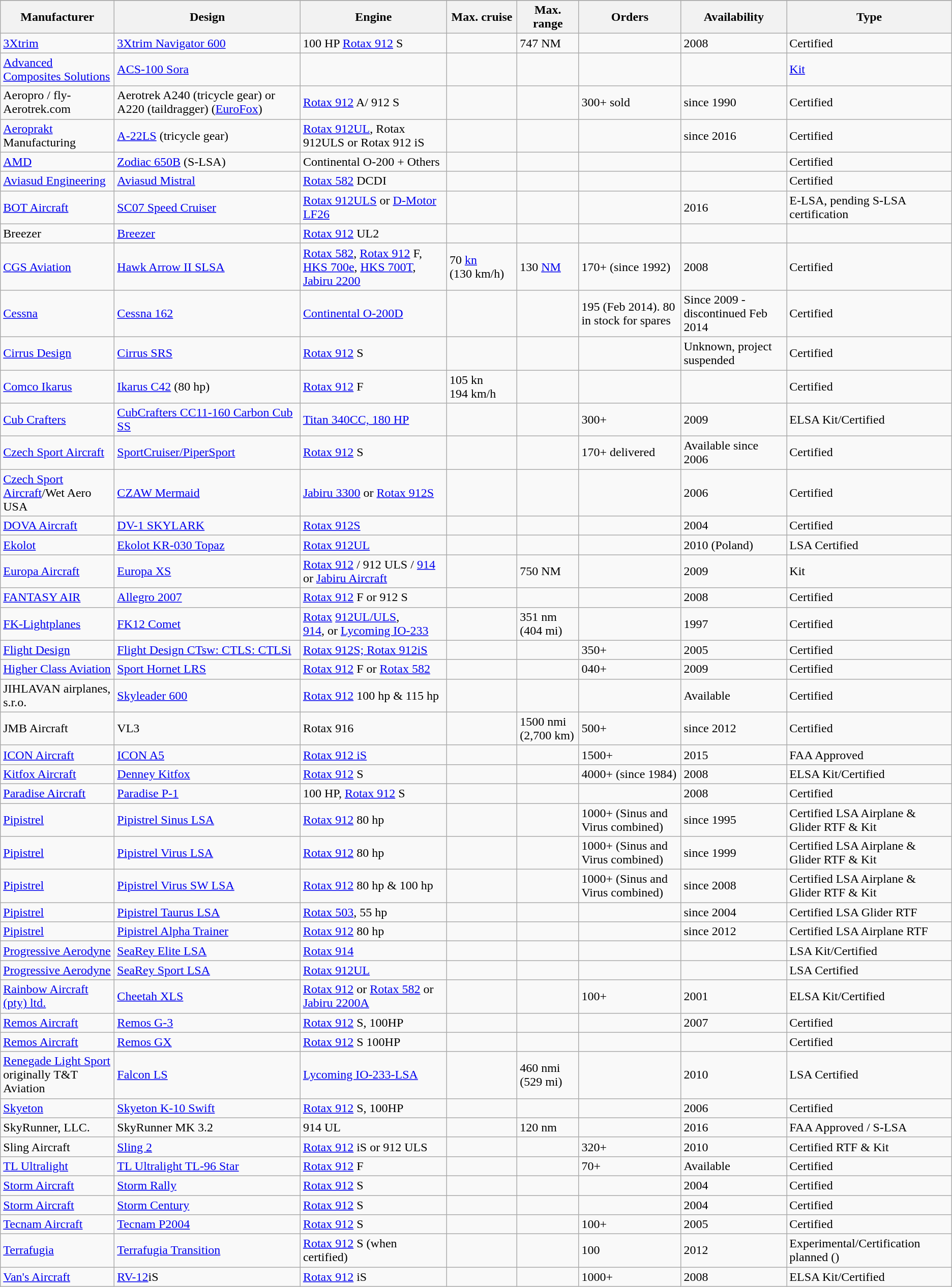<table class="wikitable sortable">
<tr>
</tr>
<tr>
<th>Manufacturer</th>
<th>Design</th>
<th>Engine</th>
<th>Max. cruise</th>
<th>Max. range</th>
<th>Orders</th>
<th>Availability</th>
<th>Type</th>
</tr>
<tr>
<td><a href='#'>3Xtrim</a></td>
<td><a href='#'>3Xtrim Navigator 600</a></td>
<td>100 HP <a href='#'>Rotax 912</a> S</td>
<td></td>
<td>747 NM</td>
<td></td>
<td>2008</td>
<td>Certified</td>
</tr>
<tr>
<td><a href='#'>Advanced Composites Solutions</a></td>
<td><a href='#'>ACS-100 Sora</a></td>
<td></td>
<td></td>
<td></td>
<td></td>
<td></td>
<td><a href='#'>Kit</a></td>
</tr>
<tr>
<td>Aeropro / fly-Aerotrek.com</td>
<td>Aerotrek A240 (tricycle gear)     or A220 (taildragger)     (<a href='#'>EuroFox</a>)</td>
<td><a href='#'>Rotax 912</a> A/ 912 S</td>
<td></td>
<td></td>
<td>300+ sold</td>
<td>since 1990</td>
<td>Certified</td>
</tr>
<tr>
<td><a href='#'>Aeroprakt</a> Manufacturing</td>
<td><a href='#'>A-22LS</a> (tricycle gear)</td>
<td><a href='#'>Rotax 912UL</a>, Rotax 912ULS or Rotax 912 iS</td>
<td></td>
<td></td>
<td></td>
<td>since 2016</td>
<td>Certified</td>
</tr>
<tr>
<td><a href='#'>AMD</a></td>
<td><a href='#'>Zodiac 650B</a> (S-LSA)</td>
<td>Continental O-200 + Others</td>
<td></td>
<td></td>
<td></td>
<td></td>
<td>Certified</td>
</tr>
<tr>
<td><a href='#'>Aviasud Engineering</a></td>
<td><a href='#'>Aviasud Mistral</a></td>
<td><a href='#'>Rotax 582</a> DCDI</td>
<td></td>
<td></td>
<td></td>
<td></td>
<td>Certified</td>
</tr>
<tr>
<td><a href='#'>BOT Aircraft</a></td>
<td><a href='#'>SC07 Speed Cruiser</a></td>
<td><a href='#'>Rotax 912ULS</a> or <a href='#'>D-Motor LF26</a></td>
<td></td>
<td></td>
<td></td>
<td>2016</td>
<td>E-LSA, pending S-LSA certification</td>
</tr>
<tr>
<td>Breezer</td>
<td><a href='#'>Breezer</a></td>
<td><a href='#'>Rotax 912</a> UL2</td>
<td></td>
<td></td>
<td></td>
<td></td>
<td></td>
</tr>
<tr>
<td><a href='#'>CGS Aviation</a></td>
<td><a href='#'>Hawk Arrow II SLSA</a></td>
<td><a href='#'>Rotax 582</a>, <a href='#'>Rotax 912</a> F, <a href='#'>HKS 700e</a>, <a href='#'>HKS 700T</a>, <a href='#'>Jabiru 2200</a></td>
<td>70 <a href='#'>kn</a> (130 km/h)</td>
<td>130 <a href='#'>NM</a></td>
<td>170+ (since 1992)</td>
<td>2008</td>
<td>Certified</td>
</tr>
<tr>
<td><a href='#'>Cessna</a></td>
<td><a href='#'>Cessna 162</a></td>
<td><a href='#'>Continental O-200D</a></td>
<td></td>
<td></td>
<td>195 (Feb 2014). 80 in stock for spares</td>
<td>Since 2009 - discontinued Feb 2014</td>
<td>Certified</td>
</tr>
<tr>
<td><a href='#'>Cirrus Design</a></td>
<td><a href='#'>Cirrus SRS</a></td>
<td><a href='#'>Rotax 912</a> S</td>
<td></td>
<td></td>
<td></td>
<td>Unknown, project suspended</td>
<td>Certified</td>
</tr>
<tr>
<td><a href='#'>Comco Ikarus</a></td>
<td><a href='#'>Ikarus C42</a> (80 hp)</td>
<td><a href='#'>Rotax 912</a> F</td>
<td>105 kn 194 km/h</td>
<td></td>
<td></td>
<td></td>
<td>Certified</td>
</tr>
<tr>
<td><a href='#'>Cub Crafters</a></td>
<td><a href='#'>CubCrafters CC11-160 Carbon Cub SS</a></td>
<td><a href='#'>Titan 340CC, 180 HP</a></td>
<td></td>
<td></td>
<td>300+</td>
<td>2009</td>
<td>ELSA Kit/Certified</td>
</tr>
<tr>
<td><a href='#'>Czech Sport Aircraft</a></td>
<td><a href='#'>SportCruiser/PiperSport</a></td>
<td><a href='#'>Rotax 912</a> S</td>
<td></td>
<td></td>
<td>170+ delivered</td>
<td>Available since 2006</td>
<td>Certified</td>
</tr>
<tr>
<td><a href='#'>Czech Sport Aircraft</a>/Wet Aero USA</td>
<td><a href='#'>CZAW Mermaid</a></td>
<td><a href='#'>Jabiru 3300</a> or <a href='#'>Rotax 912S</a></td>
<td></td>
<td></td>
<td></td>
<td>2006</td>
<td>Certified</td>
</tr>
<tr>
<td><a href='#'>DOVA Aircraft</a></td>
<td><a href='#'>DV-1 SKYLARK</a></td>
<td><a href='#'>Rotax 912S</a></td>
<td></td>
<td></td>
<td></td>
<td>2004</td>
<td>Certified</td>
</tr>
<tr>
<td><a href='#'>Ekolot</a></td>
<td><a href='#'>Ekolot KR-030 Topaz</a></td>
<td><a href='#'>Rotax 912UL</a></td>
<td></td>
<td></td>
<td></td>
<td>2010 (Poland)</td>
<td>LSA Certified</td>
</tr>
<tr>
<td><a href='#'>Europa Aircraft</a></td>
<td><a href='#'>Europa XS</a></td>
<td><a href='#'>Rotax 912</a> / 912 ULS / <a href='#'>914</a> or <a href='#'>Jabiru Aircraft</a></td>
<td></td>
<td>750 NM</td>
<td></td>
<td>2009</td>
<td>Kit</td>
</tr>
<tr>
<td><a href='#'>FANTASY AIR</a></td>
<td><a href='#'>Allegro 2007</a></td>
<td><a href='#'>Rotax 912</a> F or 912 S</td>
<td></td>
<td></td>
<td></td>
<td>2008</td>
<td>Certified</td>
</tr>
<tr>
<td><a href='#'>FK-Lightplanes</a></td>
<td><a href='#'>FK12 Comet</a></td>
<td><a href='#'>Rotax</a> <a href='#'>912UL/ULS</a>,<br><a href='#'>914</a>, or <a href='#'>Lycoming IO-233</a></td>
<td></td>
<td>351 nm<br>(404 mi)</td>
<td></td>
<td>1997</td>
<td>Certified</td>
</tr>
<tr>
<td><a href='#'>Flight Design</a></td>
<td><a href='#'>Flight Design CTsw: CTLS: CTLSi</a></td>
<td><a href='#'>Rotax 912S; Rotax 912iS</a></td>
<td></td>
<td></td>
<td>350+</td>
<td>2005</td>
<td>Certified</td>
</tr>
<tr>
<td><a href='#'>Higher Class Aviation</a></td>
<td><a href='#'>Sport Hornet LRS</a></td>
<td><a href='#'>Rotax 912</a> F or <a href='#'>Rotax 582</a></td>
<td></td>
<td></td>
<td>040+</td>
<td>2009</td>
<td>Certified</td>
</tr>
<tr>
<td>JIHLAVAN airplanes, s.r.o.</td>
<td><a href='#'>Skyleader 600</a></td>
<td><a href='#'>Rotax 912</a> 100 hp & 115 hp</td>
<td></td>
<td></td>
<td></td>
<td>Available</td>
<td>Certified</td>
</tr>
<tr>
<td>JMB Aircraft</td>
<td>VL3</td>
<td>Rotax 916</td>
<td></td>
<td>1500 nmi<br>(2,700 km)</td>
<td>500+</td>
<td>since 2012</td>
<td>Certified</td>
</tr>
<tr>
<td><a href='#'>ICON Aircraft</a></td>
<td><a href='#'>ICON A5</a></td>
<td><a href='#'>Rotax 912 iS</a></td>
<td></td>
<td></td>
<td>1500+</td>
<td>2015</td>
<td>FAA Approved</td>
</tr>
<tr>
<td><a href='#'>Kitfox Aircraft</a></td>
<td><a href='#'>Denney Kitfox</a></td>
<td><a href='#'>Rotax 912</a> S</td>
<td></td>
<td></td>
<td>4000+ (since 1984)</td>
<td>2008</td>
<td>ELSA Kit/Certified</td>
</tr>
<tr>
<td><a href='#'>Paradise Aircraft</a></td>
<td><a href='#'>Paradise P-1</a></td>
<td>100 HP, <a href='#'>Rotax 912</a> S</td>
<td></td>
<td></td>
<td></td>
<td>2008</td>
<td>Certified</td>
</tr>
<tr>
<td><a href='#'>Pipistrel</a></td>
<td><a href='#'>Pipistrel Sinus LSA</a></td>
<td><a href='#'>Rotax 912</a> 80 hp</td>
<td></td>
<td></td>
<td>1000+ (Sinus and Virus combined)</td>
<td>since 1995</td>
<td style="text-align: left;">Certified LSA Airplane & Glider RTF & Kit</td>
</tr>
<tr>
<td><a href='#'>Pipistrel</a></td>
<td><a href='#'>Pipistrel Virus LSA</a></td>
<td><a href='#'>Rotax 912</a> 80 hp</td>
<td></td>
<td></td>
<td>1000+ (Sinus and Virus combined)</td>
<td>since 1999</td>
<td>Certified LSA Airplane & Glider RTF & Kit</td>
</tr>
<tr>
<td><a href='#'>Pipistrel</a></td>
<td><a href='#'>Pipistrel Virus SW LSA</a></td>
<td><a href='#'>Rotax 912</a> 80 hp & 100 hp</td>
<td></td>
<td></td>
<td>1000+ (Sinus and Virus combined)</td>
<td>since 2008</td>
<td style="text-align: left;">Certified LSA Airplane & Glider RTF & Kit</td>
</tr>
<tr>
<td><a href='#'>Pipistrel</a></td>
<td><a href='#'>Pipistrel Taurus LSA</a></td>
<td><a href='#'>Rotax 503</a>, 55 hp</td>
<td></td>
<td></td>
<td></td>
<td>since 2004</td>
<td style="text-align: left;">Certified LSA Glider RTF</td>
</tr>
<tr>
<td><a href='#'>Pipistrel</a></td>
<td><a href='#'>Pipistrel Alpha Trainer</a></td>
<td><a href='#'>Rotax 912</a> 80 hp</td>
<td></td>
<td></td>
<td></td>
<td>since 2012</td>
<td style="text-align: left;">Certified LSA Airplane RTF</td>
</tr>
<tr>
<td><a href='#'>Progressive Aerodyne</a></td>
<td><a href='#'>SeaRey Elite LSA</a></td>
<td><a href='#'>Rotax 914</a></td>
<td></td>
<td></td>
<td></td>
<td></td>
<td>LSA Kit/Certified</td>
</tr>
<tr>
<td><a href='#'>Progressive Aerodyne</a></td>
<td><a href='#'>SeaRey Sport LSA</a></td>
<td><a href='#'>Rotax 912UL</a></td>
<td></td>
<td></td>
<td></td>
<td></td>
<td>LSA Certified</td>
</tr>
<tr>
<td><a href='#'>Rainbow Aircraft (pty) ltd.</a></td>
<td><a href='#'>Cheetah XLS</a></td>
<td><a href='#'>Rotax 912</a> or <a href='#'>Rotax 582</a> or <a href='#'>Jabiru 2200A</a></td>
<td></td>
<td></td>
<td>100+</td>
<td>2001</td>
<td>ELSA Kit/Certified</td>
</tr>
<tr>
<td><a href='#'>Remos Aircraft</a></td>
<td><a href='#'>Remos G-3</a></td>
<td><a href='#'>Rotax 912</a> S, 100HP</td>
<td></td>
<td></td>
<td></td>
<td>2007</td>
<td>Certified</td>
</tr>
<tr>
<td><a href='#'>Remos Aircraft</a></td>
<td><a href='#'>Remos GX</a></td>
<td><a href='#'>Rotax 912</a> S 100HP</td>
<td></td>
<td></td>
<td></td>
<td></td>
<td>Certified</td>
</tr>
<tr>
<td><a href='#'>Renegade Light Sport</a><br>originally T&T Aviation</td>
<td><a href='#'>Falcon LS</a></td>
<td><a href='#'>Lycoming IO-233-LSA</a></td>
<td></td>
<td>460 nmi<br>(529 mi)</td>
<td></td>
<td>2010</td>
<td>LSA Certified</td>
</tr>
<tr>
<td><a href='#'>Skyeton</a></td>
<td><a href='#'>Skyeton K-10 Swift</a></td>
<td><a href='#'>Rotax 912</a> S, 100HP</td>
<td></td>
<td></td>
<td></td>
<td>2006</td>
<td>Certified</td>
</tr>
<tr>
<td>SkyRunner, LLC.</td>
<td>SkyRunner MK 3.2</td>
<td>914 UL</td>
<td></td>
<td>120 nm</td>
<td></td>
<td>2016</td>
<td>FAA Approved / S-LSA</td>
</tr>
<tr>
<td>Sling Aircraft</td>
<td><a href='#'>Sling 2</a></td>
<td><a href='#'>Rotax 912</a> iS or 912 ULS</td>
<td></td>
<td></td>
<td>320+</td>
<td>2010</td>
<td>Certified RTF & Kit</td>
</tr>
<tr>
<td><a href='#'>TL Ultralight</a></td>
<td><a href='#'>TL Ultralight TL-96 Star</a></td>
<td><a href='#'>Rotax 912</a> F</td>
<td></td>
<td></td>
<td>70+</td>
<td>Available</td>
<td>Certified</td>
</tr>
<tr>
<td><a href='#'>Storm Aircraft</a></td>
<td><a href='#'>Storm Rally</a></td>
<td><a href='#'>Rotax 912</a> S</td>
<td></td>
<td></td>
<td></td>
<td>2004</td>
<td>Certified</td>
</tr>
<tr>
<td><a href='#'>Storm Aircraft</a></td>
<td><a href='#'>Storm Century</a></td>
<td><a href='#'>Rotax 912</a> S</td>
<td></td>
<td></td>
<td></td>
<td>2004</td>
<td>Certified</td>
</tr>
<tr>
<td><a href='#'>Tecnam Aircraft</a></td>
<td><a href='#'>Tecnam P2004</a></td>
<td><a href='#'>Rotax 912</a> S</td>
<td></td>
<td></td>
<td>100+</td>
<td>2005</td>
<td>Certified</td>
</tr>
<tr>
<td><a href='#'>Terrafugia</a></td>
<td><a href='#'>Terrafugia Transition</a></td>
<td><a href='#'>Rotax 912</a> S (when certified)</td>
<td></td>
<td></td>
<td>100</td>
<td>2012</td>
<td>Experimental/Certification planned ()</td>
</tr>
<tr>
<td><a href='#'>Van's Aircraft</a></td>
<td><a href='#'>RV-12</a>iS</td>
<td><a href='#'>Rotax 912</a> iS</td>
<td></td>
<td></td>
<td>1000+</td>
<td>2008</td>
<td>ELSA Kit/Certified</td>
</tr>
</table>
